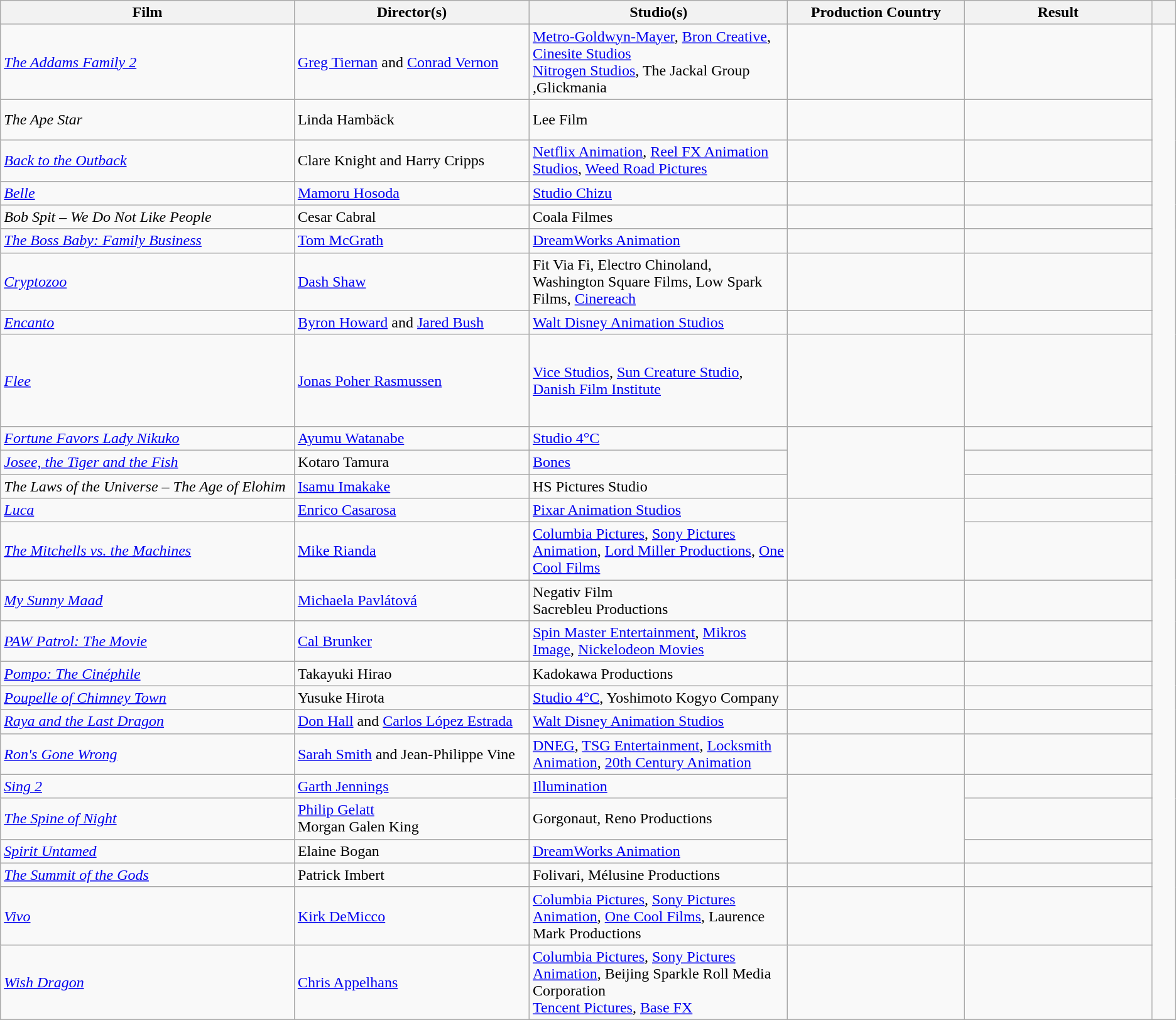<table class="wikitable">
<tr>
<th scope="col" style="width:25%;">Film</th>
<th scope="col" style="width:20%;">Director(s)</th>
<th scope="col" style="width:22%;">Studio(s)</th>
<th scope="col" style="width:15%;">Production Country</th>
<th scope="col">Result</th>
<th scope="col" style="width:2%;"></th>
</tr>
<tr>
<td><em><a href='#'>The Addams Family 2</a></em></td>
<td><a href='#'>Greg Tiernan</a> and <a href='#'>Conrad Vernon</a></td>
<td><a href='#'>Metro-Goldwyn-Mayer</a>, <a href='#'>Bron Creative</a>, <a href='#'>Cinesite Studios</a><br><a href='#'>Nitrogen Studios</a>, The Jackal Group ,Glickmania</td>
<td></td>
<td></td>
<td rowspan="26"></td>
</tr>
<tr>
<td><em>The Ape Star</em></td>
<td>Linda Hambäck</td>
<td>Lee Film</td>
<td><br><br></td>
<td></td>
</tr>
<tr>
<td><em><a href='#'>Back to the Outback</a></em></td>
<td>Clare Knight and Harry Cripps</td>
<td><a href='#'>Netflix Animation</a>, <a href='#'>Reel FX Animation Studios</a>, <a href='#'>Weed Road Pictures</a></td>
<td><br></td>
<td></td>
</tr>
<tr>
<td><em><a href='#'>Belle</a></em></td>
<td><a href='#'>Mamoru Hosoda</a></td>
<td><a href='#'>Studio Chizu</a></td>
<td></td>
<td></td>
</tr>
<tr>
<td><em>Bob Spit – We Do Not Like People</em></td>
<td>Cesar Cabral</td>
<td>Coala Filmes</td>
<td></td>
<td></td>
</tr>
<tr>
<td><em><a href='#'>The Boss Baby: Family Business</a></em></td>
<td><a href='#'>Tom McGrath</a></td>
<td><a href='#'>DreamWorks Animation</a></td>
<td></td>
<td></td>
</tr>
<tr>
<td><em><a href='#'>Cryptozoo</a></em></td>
<td><a href='#'>Dash Shaw</a></td>
<td>Fit Via Fi, Electro Chinoland, Washington Square Films, Low Spark Films, <a href='#'>Cinereach</a></td>
<td></td>
<td></td>
</tr>
<tr>
<td><em><a href='#'>Encanto</a></em></td>
<td><a href='#'>Byron Howard</a> and <a href='#'>Jared Bush</a></td>
<td><a href='#'>Walt Disney Animation Studios</a></td>
<td></td>
<td></td>
</tr>
<tr>
<td><em><a href='#'>Flee</a></em></td>
<td><a href='#'>Jonas Poher Rasmussen</a></td>
<td><a href='#'>Vice Studios</a>, <a href='#'>Sun Creature Studio</a>, <a href='#'>Danish Film Institute</a></td>
<td><br><br><br><br><br></td>
<td></td>
</tr>
<tr>
<td><em><a href='#'>Fortune Favors Lady Nikuko</a></em></td>
<td><a href='#'>Ayumu Watanabe</a></td>
<td><a href='#'>Studio 4°C</a></td>
<td rowspan="3"></td>
<td></td>
</tr>
<tr>
<td><em><a href='#'>Josee, the Tiger and the Fish</a></em></td>
<td>Kotaro Tamura</td>
<td><a href='#'>Bones</a></td>
<td></td>
</tr>
<tr>
<td><em>The Laws of the Universe – The Age of Elohim</em></td>
<td><a href='#'>Isamu Imakake</a></td>
<td>HS Pictures Studio</td>
<td></td>
</tr>
<tr>
<td><em><a href='#'>Luca</a></em></td>
<td><a href='#'>Enrico Casarosa</a></td>
<td><a href='#'>Pixar Animation Studios</a></td>
<td rowspan="2"></td>
<td></td>
</tr>
<tr>
<td><em><a href='#'>The Mitchells vs. the Machines</a></em></td>
<td><a href='#'>Mike Rianda</a></td>
<td><a href='#'>Columbia Pictures</a>, <a href='#'>Sony Pictures Animation</a>, <a href='#'>Lord Miller Productions</a>, <a href='#'>One Cool Films</a></td>
<td></td>
</tr>
<tr>
<td><em><a href='#'>My Sunny Maad</a></em></td>
<td><a href='#'>Michaela Pavlátová</a></td>
<td>Negativ Film<br>Sacrebleu Productions</td>
<td><br><br></td>
<td></td>
</tr>
<tr>
<td><em><a href='#'>PAW Patrol: The Movie</a></em></td>
<td><a href='#'>Cal Brunker</a></td>
<td><a href='#'>Spin Master Entertainment</a>, <a href='#'>Mikros Image</a>, <a href='#'>Nickelodeon Movies</a></td>
<td><br></td>
<td></td>
</tr>
<tr>
<td><em><a href='#'>Pompo: The Cinéphile</a></em></td>
<td>Takayuki Hirao</td>
<td>Kadokawa Productions</td>
<td></td>
<td></td>
</tr>
<tr>
<td><em><a href='#'>Poupelle of Chimney Town</a></em></td>
<td>Yusuke Hirota</td>
<td><a href='#'>Studio 4°C</a>, Yoshimoto Kogyo Company</td>
<td></td>
<td></td>
</tr>
<tr>
<td><em><a href='#'>Raya and the Last Dragon</a></em></td>
<td><a href='#'>Don Hall</a> and <a href='#'>Carlos López Estrada</a></td>
<td><a href='#'>Walt Disney Animation Studios</a></td>
<td></td>
<td></td>
</tr>
<tr>
<td><em><a href='#'>Ron's Gone Wrong</a></em></td>
<td><a href='#'>Sarah Smith</a> and Jean-Philippe Vine</td>
<td><a href='#'>DNEG</a>, <a href='#'>TSG Entertainment</a>, <a href='#'>Locksmith Animation</a>, <a href='#'>20th Century Animation</a></td>
<td><br></td>
<td></td>
</tr>
<tr>
<td><em><a href='#'>Sing 2</a></em></td>
<td><a href='#'>Garth Jennings</a></td>
<td><a href='#'>Illumination</a></td>
<td rowspan="3"></td>
<td></td>
</tr>
<tr>
<td><em><a href='#'>The Spine of Night</a></em></td>
<td><a href='#'>Philip Gelatt</a><br>Morgan Galen King</td>
<td>Gorgonaut, Reno Productions</td>
<td></td>
</tr>
<tr>
<td><em><a href='#'>Spirit Untamed</a></em></td>
<td>Elaine Bogan</td>
<td><a href='#'>DreamWorks Animation</a></td>
<td></td>
</tr>
<tr>
<td><em><a href='#'>The Summit of the Gods</a></em></td>
<td>Patrick Imbert</td>
<td>Folivari, Mélusine Productions</td>
<td><br></td>
<td></td>
</tr>
<tr>
<td><em><a href='#'>Vivo</a></em></td>
<td><a href='#'>Kirk DeMicco</a></td>
<td><a href='#'>Columbia Pictures</a>, <a href='#'>Sony Pictures Animation</a>, <a href='#'>One Cool Films</a>, Laurence Mark Productions</td>
<td></td>
<td></td>
</tr>
<tr>
<td><em><a href='#'>Wish Dragon</a></em></td>
<td><a href='#'>Chris Appelhans</a></td>
<td><a href='#'>Columbia Pictures</a>, <a href='#'>Sony Pictures Animation</a>, Beijing Sparkle Roll Media Corporation<br><a href='#'>Tencent Pictures</a>, <a href='#'>Base FX</a></td>
<td><br></td>
<td></td>
</tr>
</table>
